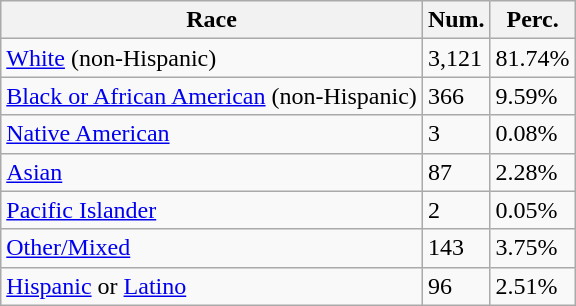<table class="wikitable">
<tr>
<th>Race</th>
<th>Num.</th>
<th>Perc.</th>
</tr>
<tr>
<td><a href='#'>White</a> (non-Hispanic)</td>
<td>3,121</td>
<td>81.74%</td>
</tr>
<tr>
<td><a href='#'>Black or African American</a> (non-Hispanic)</td>
<td>366</td>
<td>9.59%</td>
</tr>
<tr>
<td><a href='#'>Native American</a></td>
<td>3</td>
<td>0.08%</td>
</tr>
<tr>
<td><a href='#'>Asian</a></td>
<td>87</td>
<td>2.28%</td>
</tr>
<tr>
<td><a href='#'>Pacific Islander</a></td>
<td>2</td>
<td>0.05%</td>
</tr>
<tr>
<td><a href='#'>Other/Mixed</a></td>
<td>143</td>
<td>3.75%</td>
</tr>
<tr>
<td><a href='#'>Hispanic</a> or <a href='#'>Latino</a></td>
<td>96</td>
<td>2.51%</td>
</tr>
</table>
